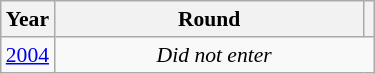<table class="wikitable" style="text-align: center; font-size:90%">
<tr>
<th>Year</th>
<th style="width:200px">Round</th>
<th></th>
</tr>
<tr>
<td><a href='#'>2004</a></td>
<td colspan="2"><em>Did not enter</em></td>
</tr>
</table>
